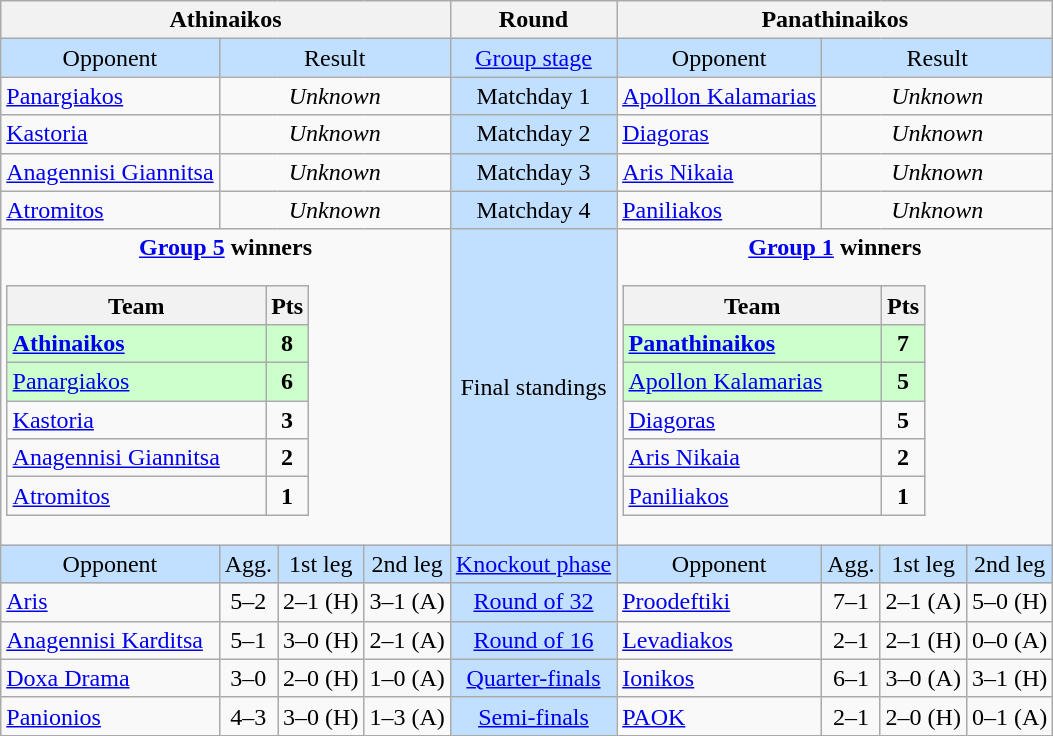<table class="wikitable" style="text-align:center">
<tr>
<th colspan="4">Athinaikos</th>
<th>Round</th>
<th colspan="4">Panathinaikos</th>
</tr>
<tr style="background:#C1E0FF">
<td>Opponent</td>
<td colspan="3">Result</td>
<td><a href='#'>Group stage</a></td>
<td>Opponent</td>
<td colspan="3">Result</td>
</tr>
<tr>
<td style="text-align:left"><a href='#'>Panargiakos</a></td>
<td colspan="3"><em>Unknown</em></td>
<td style="background:#C1E0FF">Matchday 1</td>
<td style="text-align:left"><a href='#'>Apollon Kalamarias</a></td>
<td colspan="3"><em>Unknown</em></td>
</tr>
<tr>
<td style="text-align:left"><a href='#'>Kastoria</a></td>
<td colspan="3"><em>Unknown</em></td>
<td style="background:#C1E0FF">Matchday 2</td>
<td style="text-align:left"><a href='#'>Diagoras</a></td>
<td colspan="3"><em>Unknown</em></td>
</tr>
<tr>
<td style="text-align:left"><a href='#'>Anagennisi Giannitsa</a></td>
<td colspan="3"><em>Unknown</em></td>
<td style="background:#C1E0FF">Matchday 3</td>
<td style="text-align:left"><a href='#'>Aris Nikaia</a></td>
<td colspan="3"><em>Unknown</em></td>
</tr>
<tr>
<td style="text-align:left"><a href='#'>Atromitos</a></td>
<td colspan="3"><em>Unknown</em></td>
<td style="background:#C1E0FF">Matchday 4</td>
<td style="text-align:left"><a href='#'>Paniliakos</a></td>
<td colspan="3"><em>Unknown</em></td>
</tr>
<tr>
<td colspan="4" style="vertical-align:top"><strong><a href='#'>Group 5</a> winners</strong><br><div><table class="wikitable" style="text-align: center;">
<tr>
<th width=165>Team</th>
<th width=20>Pts</th>
</tr>
<tr bgcolor="#ccffcc">
<td align=left><strong><a href='#'>Athinaikos</a></strong></td>
<td><strong>8</strong></td>
</tr>
<tr bgcolor="#ccffcc">
<td align=left><a href='#'>Panargiakos</a></td>
<td><strong>6</strong></td>
</tr>
<tr>
<td align=left><a href='#'>Kastoria</a></td>
<td><strong>3</strong></td>
</tr>
<tr>
<td align=left><a href='#'>Anagennisi Giannitsa</a></td>
<td><strong>2</strong></td>
</tr>
<tr>
<td align=left><a href='#'>Atromitos</a></td>
<td><strong>1</strong></td>
</tr>
</table>
</div></td>
<td style="background:#C1E0FF">Final standings</td>
<td colspan="4" style="vertical-align:top"><strong><a href='#'>Group 1</a> winners</strong><br><div><table class="wikitable" style="text-align: center;">
<tr>
<th width=165>Team</th>
<th width=20>Pts</th>
</tr>
<tr bgcolor="#ccffcc">
<td align=left><strong><a href='#'>Panathinaikos</a></strong></td>
<td><strong>7</strong></td>
</tr>
<tr bgcolor="#ccffcc">
<td align=left><a href='#'>Apollon Kalamarias</a></td>
<td><strong>5</strong></td>
</tr>
<tr>
<td align=left><a href='#'>Diagoras</a></td>
<td><strong>5</strong></td>
</tr>
<tr>
<td align=left><a href='#'>Aris Nikaia</a></td>
<td><strong>2</strong></td>
</tr>
<tr>
<td align=left><a href='#'>Paniliakos</a></td>
<td><strong>1</strong></td>
</tr>
</table>
</div></td>
</tr>
<tr style="background:#C1E0FF">
<td>Opponent</td>
<td>Agg.</td>
<td>1st leg</td>
<td>2nd leg</td>
<td><a href='#'>Knockout phase</a></td>
<td>Opponent</td>
<td>Agg.</td>
<td>1st leg</td>
<td>2nd leg</td>
</tr>
<tr>
<td style="text-align:left"><a href='#'>Aris</a></td>
<td>5–2</td>
<td>2–1 (H)</td>
<td>3–1 (A)</td>
<td style="background:#C1E0FF"><a href='#'>Round of 32</a></td>
<td style="text-align:left"><a href='#'>Proodeftiki</a></td>
<td>7–1</td>
<td>2–1 (A)</td>
<td>5–0 (H)</td>
</tr>
<tr>
<td style="text-align:left"><a href='#'>Anagennisi Karditsa</a></td>
<td>5–1</td>
<td>3–0 (H)</td>
<td>2–1 (A)</td>
<td style="background:#C1E0FF"><a href='#'>Round of 16</a></td>
<td style="text-align:left"><a href='#'>Levadiakos</a></td>
<td>2–1</td>
<td>2–1 (H)</td>
<td>0–0 (A)</td>
</tr>
<tr>
<td style="text-align:left"><a href='#'>Doxa Drama</a></td>
<td>3–0</td>
<td>2–0 (H)</td>
<td>1–0 (A)</td>
<td style="background:#C1E0FF"><a href='#'>Quarter-finals</a></td>
<td style="text-align:left"><a href='#'>Ionikos</a></td>
<td>6–1</td>
<td>3–0 (A)</td>
<td>3–1 (H)</td>
</tr>
<tr>
<td style="text-align:left"><a href='#'>Panionios</a></td>
<td>4–3</td>
<td>3–0 (H)</td>
<td>1–3 (A)</td>
<td style="background:#C1E0FF"><a href='#'>Semi-finals</a></td>
<td style="text-align:left"><a href='#'>PAOK</a></td>
<td>2–1</td>
<td>2–0 (H)</td>
<td>0–1 (A)</td>
</tr>
</table>
